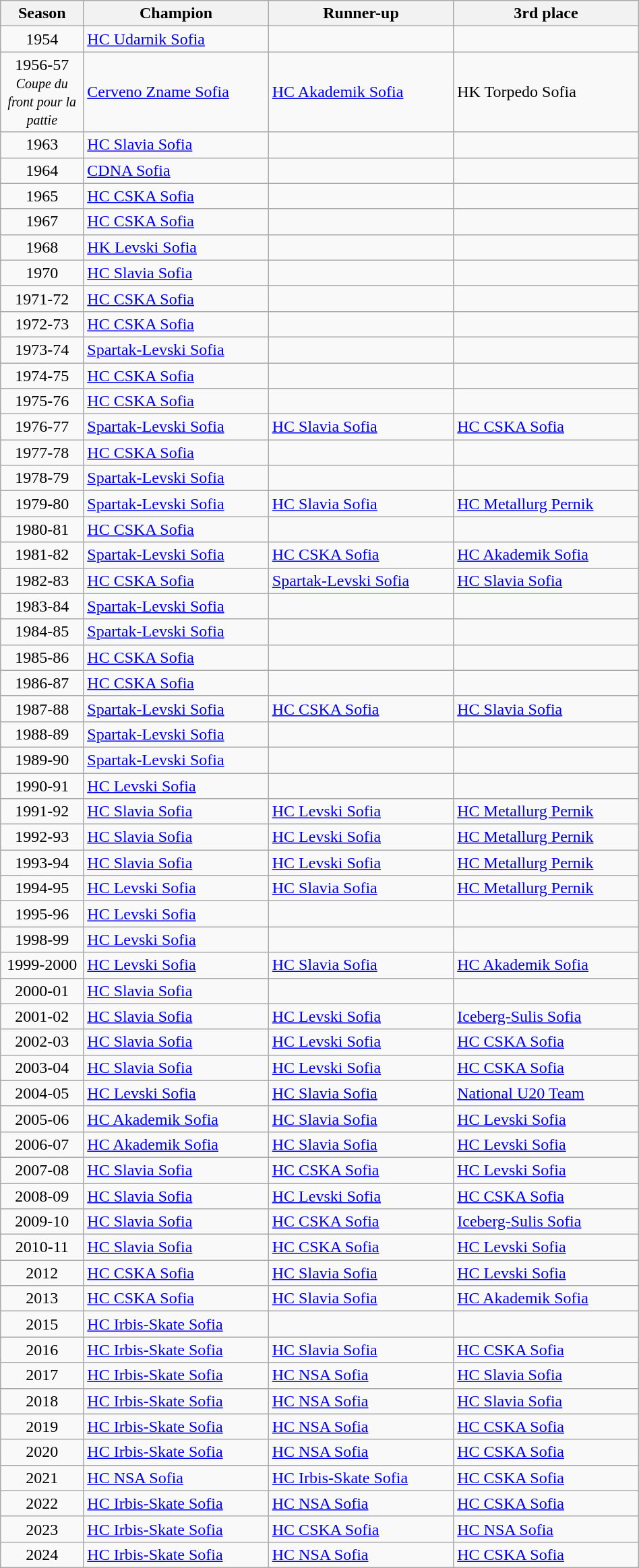<table class="wikitable" style="width:50%; text-align:left">
<tr>
<th style="width:13%">Season</th>
<th style="width:29%">Champion</th>
<th style="width:29%">Runner-up</th>
<th style="width:29%">3rd place</th>
</tr>
<tr>
<td style="text-align:center">1954</td>
<td><a href='#'>HC Udarnik Sofia</a></td>
<td></td>
<td></td>
</tr>
<tr>
<td style="text-align:center">1956-57<br><small><em>Coupe du front pour la pattie</em></small></td>
<td><a href='#'>Cerveno Zname Sofia</a></td>
<td><a href='#'>HC Akademik Sofia</a></td>
<td>HK Torpedo Sofia</td>
</tr>
<tr>
<td style="text-align:center">1963</td>
<td><a href='#'>HC Slavia Sofia</a></td>
<td></td>
<td></td>
</tr>
<tr>
<td style="text-align:center">1964</td>
<td><a href='#'>CDNA Sofia</a></td>
<td></td>
<td></td>
</tr>
<tr>
<td style="text-align:center">1965</td>
<td><a href='#'>HC CSKA Sofia</a></td>
<td></td>
<td></td>
</tr>
<tr>
<td style="text-align:center">1967</td>
<td><a href='#'>HC CSKA Sofia</a></td>
<td></td>
<td></td>
</tr>
<tr>
<td style="text-align:center">1968</td>
<td><a href='#'>HK Levski Sofia</a></td>
<td></td>
<td></td>
</tr>
<tr>
<td style="text-align:center">1970</td>
<td><a href='#'>HC Slavia Sofia</a></td>
<td></td>
<td></td>
</tr>
<tr>
<td style="text-align:center">1971-72</td>
<td><a href='#'>HC CSKA Sofia</a></td>
<td></td>
<td></td>
</tr>
<tr>
<td style="text-align:center">1972-73</td>
<td><a href='#'>HC CSKA Sofia</a></td>
<td></td>
<td></td>
</tr>
<tr>
<td style="text-align:center">1973-74</td>
<td><a href='#'>Spartak-Levski Sofia</a></td>
<td></td>
<td></td>
</tr>
<tr>
<td style="text-align:center">1974-75</td>
<td><a href='#'>HC CSKA Sofia</a></td>
<td></td>
<td></td>
</tr>
<tr>
<td style="text-align:center">1975-76</td>
<td><a href='#'>HC CSKA Sofia</a></td>
<td></td>
<td></td>
</tr>
<tr>
<td style="text-align:center">1976-77</td>
<td><a href='#'>Spartak-Levski Sofia</a></td>
<td><a href='#'>HC Slavia Sofia</a></td>
<td><a href='#'>HC CSKA Sofia</a></td>
</tr>
<tr>
<td style="text-align:center">1977-78</td>
<td><a href='#'>HC CSKA Sofia</a></td>
<td></td>
<td></td>
</tr>
<tr>
<td style="text-align:center">1978-79</td>
<td><a href='#'>Spartak-Levski Sofia</a></td>
<td></td>
<td></td>
</tr>
<tr>
<td style="text-align:center">1979-80</td>
<td><a href='#'>Spartak-Levski Sofia</a></td>
<td><a href='#'>HC Slavia Sofia</a></td>
<td><a href='#'>HC Metallurg Pernik</a></td>
</tr>
<tr>
<td style="text-align:center">1980-81</td>
<td><a href='#'>HC CSKA Sofia</a></td>
<td></td>
<td></td>
</tr>
<tr>
<td style="text-align:center">1981-82</td>
<td><a href='#'>Spartak-Levski Sofia</a></td>
<td><a href='#'>HC CSKA Sofia</a></td>
<td><a href='#'>HC Akademik Sofia</a></td>
</tr>
<tr>
<td style="text-align:center">1982-83</td>
<td><a href='#'>HC CSKA Sofia</a></td>
<td><a href='#'>Spartak-Levski Sofia</a></td>
<td><a href='#'>HC Slavia Sofia</a></td>
</tr>
<tr>
<td style="text-align:center">1983-84</td>
<td><a href='#'>Spartak-Levski Sofia</a></td>
<td></td>
<td></td>
</tr>
<tr>
<td style="text-align:center">1984-85</td>
<td><a href='#'>Spartak-Levski Sofia</a></td>
<td></td>
<td></td>
</tr>
<tr>
<td style="text-align:center">1985-86</td>
<td><a href='#'>HC CSKA Sofia</a></td>
<td></td>
<td></td>
</tr>
<tr>
<td style="text-align:center">1986-87</td>
<td><a href='#'>HC CSKA Sofia</a></td>
<td></td>
<td></td>
</tr>
<tr>
<td style="text-align:center">1987-88</td>
<td><a href='#'>Spartak-Levski Sofia</a></td>
<td><a href='#'>HC CSKA Sofia</a></td>
<td><a href='#'>HC Slavia Sofia</a></td>
</tr>
<tr>
<td style="text-align:center">1988-89</td>
<td><a href='#'>Spartak-Levski Sofia</a></td>
<td></td>
<td></td>
</tr>
<tr>
<td style="text-align:center">1989-90</td>
<td><a href='#'>Spartak-Levski Sofia</a></td>
<td></td>
<td></td>
</tr>
<tr>
<td style="text-align:center">1990-91</td>
<td><a href='#'>HC Levski Sofia</a></td>
<td></td>
<td></td>
</tr>
<tr>
<td style="text-align:center">1991-92</td>
<td><a href='#'>HC Slavia Sofia</a></td>
<td><a href='#'>HC Levski Sofia</a></td>
<td><a href='#'>HC Metallurg Pernik</a></td>
</tr>
<tr>
<td style="text-align:center">1992-93</td>
<td><a href='#'>HC Slavia Sofia</a></td>
<td><a href='#'>HC Levski Sofia</a></td>
<td><a href='#'>HC Metallurg Pernik</a></td>
</tr>
<tr>
<td style="text-align:center">1993-94</td>
<td><a href='#'>HC Slavia Sofia</a></td>
<td><a href='#'>HC Levski Sofia</a></td>
<td><a href='#'>HC Metallurg Pernik</a></td>
</tr>
<tr>
<td style="text-align:center">1994-95</td>
<td><a href='#'>HC Levski Sofia</a></td>
<td><a href='#'>HC Slavia Sofia</a></td>
<td><a href='#'>HC Metallurg Pernik</a></td>
</tr>
<tr>
<td style="text-align:center">1995-96</td>
<td><a href='#'>HC Levski Sofia</a></td>
<td></td>
<td></td>
</tr>
<tr>
<td style="text-align:center">1998-99</td>
<td><a href='#'>HC Levski Sofia</a></td>
<td></td>
<td></td>
</tr>
<tr>
<td style="text-align:center">1999-2000</td>
<td><a href='#'>HC Levski Sofia</a></td>
<td><a href='#'>HC Slavia Sofia</a></td>
<td><a href='#'>HC Akademik Sofia</a></td>
</tr>
<tr>
<td style="text-align:center">2000-01</td>
<td><a href='#'>HC Slavia Sofia</a></td>
<td></td>
<td></td>
</tr>
<tr>
<td style="text-align:center">2001-02</td>
<td><a href='#'>HC Slavia Sofia</a></td>
<td><a href='#'>HC Levski Sofia</a></td>
<td><a href='#'>Iceberg-Sulis Sofia</a></td>
</tr>
<tr>
<td style="text-align:center">2002-03</td>
<td><a href='#'>HC Slavia Sofia</a></td>
<td><a href='#'>HC Levski Sofia</a></td>
<td><a href='#'>HC CSKA Sofia</a></td>
</tr>
<tr>
<td style="text-align:center">2003-04</td>
<td><a href='#'>HC Slavia Sofia</a></td>
<td><a href='#'>HC Levski Sofia</a></td>
<td><a href='#'>HC CSKA Sofia</a></td>
</tr>
<tr>
<td style="text-align:center">2004-05</td>
<td><a href='#'>HC Levski Sofia</a></td>
<td><a href='#'>HC Slavia Sofia</a></td>
<td><a href='#'>National U20 Team</a></td>
</tr>
<tr>
<td style="text-align:center">2005-06</td>
<td><a href='#'>HC Akademik Sofia</a></td>
<td><a href='#'>HC Slavia Sofia</a></td>
<td><a href='#'>HC Levski Sofia</a></td>
</tr>
<tr>
<td style="text-align:center">2006-07</td>
<td><a href='#'>HC Akademik Sofia</a></td>
<td><a href='#'>HC Slavia Sofia</a></td>
<td><a href='#'>HC Levski Sofia</a></td>
</tr>
<tr>
<td style="text-align:center">2007-08</td>
<td><a href='#'>HC Slavia Sofia</a></td>
<td><a href='#'>HC CSKA Sofia</a></td>
<td><a href='#'>HC Levski Sofia</a></td>
</tr>
<tr>
<td style="text-align:center">2008-09</td>
<td><a href='#'>HC Slavia Sofia</a></td>
<td><a href='#'>HC Levski Sofia</a></td>
<td><a href='#'>HC CSKA Sofia</a></td>
</tr>
<tr>
<td style="text-align:center">2009-10</td>
<td><a href='#'>HC Slavia Sofia</a></td>
<td><a href='#'>HC CSKA Sofia</a></td>
<td><a href='#'>Iceberg-Sulis Sofia</a></td>
</tr>
<tr>
<td style="text-align:center">2010-11</td>
<td><a href='#'>HC Slavia Sofia</a></td>
<td><a href='#'>HC CSKA Sofia</a></td>
<td><a href='#'>HC Levski Sofia</a></td>
</tr>
<tr>
<td style="text-align:center">2012</td>
<td><a href='#'>HC CSKA Sofia</a></td>
<td><a href='#'>HC Slavia Sofia</a></td>
<td><a href='#'>HC Levski Sofia</a></td>
</tr>
<tr>
<td style="text-align:center">2013</td>
<td><a href='#'>HC CSKA Sofia</a></td>
<td><a href='#'>HC Slavia Sofia</a></td>
<td><a href='#'>HC Akademik Sofia</a></td>
</tr>
<tr>
<td style="text-align:center">2015</td>
<td><a href='#'>HC Irbis-Skate Sofia</a></td>
<td></td>
<td></td>
</tr>
<tr>
<td style="text-align:center">2016</td>
<td><a href='#'>HC Irbis-Skate Sofia</a></td>
<td><a href='#'>HC Slavia Sofia</a></td>
<td><a href='#'>HC CSKA Sofia</a></td>
</tr>
<tr>
<td style="text-align:center">2017</td>
<td><a href='#'>HC Irbis-Skate Sofia</a></td>
<td><a href='#'>HC NSA Sofia</a></td>
<td><a href='#'>HC Slavia Sofia</a></td>
</tr>
<tr>
<td style="text-align:center">2018</td>
<td><a href='#'>HC Irbis-Skate Sofia</a></td>
<td><a href='#'>HC NSA Sofia</a></td>
<td><a href='#'>HC Slavia Sofia</a></td>
</tr>
<tr>
<td style="text-align:center">2019</td>
<td><a href='#'>HC Irbis-Skate Sofia</a></td>
<td><a href='#'>HC NSA Sofia</a></td>
<td><a href='#'>HC CSKA Sofia</a></td>
</tr>
<tr>
<td style="text-align:center">2020</td>
<td><a href='#'>HC Irbis-Skate Sofia</a></td>
<td><a href='#'>HC NSA Sofia</a></td>
<td><a href='#'>HC CSKA Sofia</a></td>
</tr>
<tr>
<td style="text-align:center">2021</td>
<td><a href='#'>HC NSA Sofia</a></td>
<td><a href='#'>HC Irbis-Skate Sofia</a></td>
<td><a href='#'>HC CSKA Sofia</a></td>
</tr>
<tr>
<td style="text-align:center">2022</td>
<td><a href='#'>HC Irbis-Skate Sofia</a></td>
<td><a href='#'>HC NSA Sofia</a></td>
<td><a href='#'>HC CSKA Sofia</a></td>
</tr>
<tr>
<td style="text-align:center">2023</td>
<td><a href='#'>HC Irbis-Skate Sofia</a></td>
<td><a href='#'>HC CSKA Sofia</a></td>
<td><a href='#'>HC NSA Sofia</a></td>
</tr>
<tr>
<td style="text-align:center">2024</td>
<td><a href='#'>HC Irbis-Skate Sofia</a></td>
<td><a href='#'>HC NSA Sofia</a></td>
<td><a href='#'>HC CSKA Sofia</a></td>
</tr>
</table>
